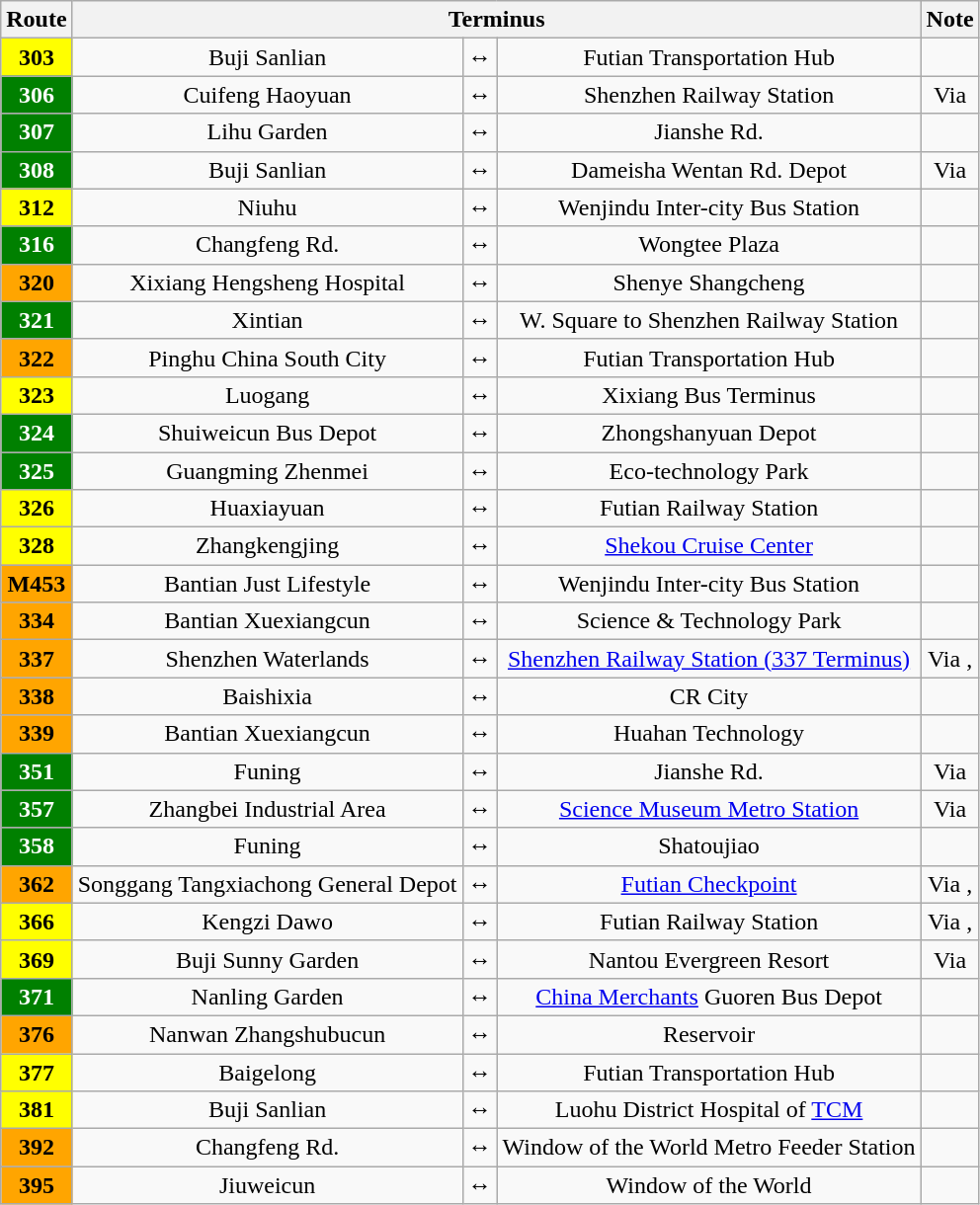<table class="wikitable" style="text-align: center;">
<tr>
<th>Route</th>
<th colspan="3">Terminus</th>
<th>Note</th>
</tr>
<tr>
<td style="background:yellow;color:black"><strong>303</strong></td>
<td>Buji Sanlian</td>
<td>↔</td>
<td>Futian Transportation Hub</td>
<td></td>
</tr>
<tr>
<td style="background:green;color:white"><strong>306</strong></td>
<td>Cuifeng Haoyuan</td>
<td>↔</td>
<td>Shenzhen Railway Station</td>
<td>Via </td>
</tr>
<tr>
<td style="background:green;color:white"><strong>307</strong></td>
<td>Lihu Garden</td>
<td>↔</td>
<td>Jianshe Rd.</td>
<td></td>
</tr>
<tr>
<td style="background:green;color:white"><strong>308</strong></td>
<td>Buji Sanlian</td>
<td>↔</td>
<td>Dameisha Wentan Rd. Depot</td>
<td>Via </td>
</tr>
<tr>
<td style="background:yellow;color:black"><strong>312</strong></td>
<td>Niuhu</td>
<td>↔</td>
<td>Wenjindu Inter-city Bus Station</td>
<td></td>
</tr>
<tr>
<td style="background:green;color:white"><strong>316</strong></td>
<td>Changfeng Rd.</td>
<td>↔</td>
<td>Wongtee Plaza</td>
<td></td>
</tr>
<tr>
<td style="background:orange;color:black"><strong>320</strong></td>
<td>Xixiang Hengsheng Hospital</td>
<td>↔</td>
<td>Shenye Shangcheng</td>
<td></td>
</tr>
<tr>
<td style="background:green;color:white"><strong>321</strong></td>
<td>Xintian</td>
<td>↔</td>
<td>W. Square to Shenzhen Railway Station</td>
<td></td>
</tr>
<tr>
<td style="background:orange;color:black"><strong>322</strong></td>
<td>Pinghu China South City</td>
<td>↔</td>
<td>Futian Transportation Hub</td>
<td></td>
</tr>
<tr>
<td style="background:yellow;color:black"><strong>323</strong></td>
<td>Luogang</td>
<td>↔</td>
<td>Xixiang Bus Terminus</td>
<td></td>
</tr>
<tr>
<td style="background:green;color:white"><strong>324</strong></td>
<td>Shuiweicun Bus Depot</td>
<td>↔</td>
<td>Zhongshanyuan Depot</td>
<td></td>
</tr>
<tr>
<td style="background:green;color:white"><strong>325</strong></td>
<td>Guangming Zhenmei</td>
<td>↔</td>
<td>Eco-technology Park</td>
<td></td>
</tr>
<tr>
<td style="background:yellow;color:black"><strong>326</strong></td>
<td>Huaxiayuan</td>
<td>↔</td>
<td>Futian Railway Station</td>
<td></td>
</tr>
<tr>
<td style="background:yellow;color:black"><strong>328</strong></td>
<td>Zhangkengjing</td>
<td>↔</td>
<td><a href='#'>Shekou Cruise Center</a></td>
<td></td>
</tr>
<tr>
<td style="background:orange;color:black"><strong>M453</strong></td>
<td>Bantian Just Lifestyle</td>
<td>↔</td>
<td>Wenjindu Inter-city Bus Station</td>
<td></td>
</tr>
<tr>
<td style="background:orange;color:black"><strong>334</strong></td>
<td>Bantian Xuexiangcun</td>
<td>↔</td>
<td>Science & Technology Park</td>
<td></td>
</tr>
<tr>
<td style="background:orange;color:black"><strong>337</strong></td>
<td>Shenzhen Waterlands</td>
<td>↔</td>
<td><a href='#'>Shenzhen Railway Station (337 Terminus)</a></td>
<td>Via , </td>
</tr>
<tr>
<td style="background:orange;color:black"><strong>338</strong></td>
<td>Baishixia</td>
<td>↔</td>
<td>CR City</td>
<td></td>
</tr>
<tr>
<td style="background:orange;color:black"><strong>339</strong></td>
<td>Bantian Xuexiangcun</td>
<td>↔</td>
<td>Huahan Technology</td>
<td></td>
</tr>
<tr>
<td style="background:green;color:white"><strong>351</strong></td>
<td>Funing</td>
<td>↔</td>
<td>Jianshe Rd.</td>
<td>Via </td>
</tr>
<tr>
<td style="background:green;color:white"><strong>357</strong></td>
<td>Zhangbei Industrial Area</td>
<td>↔</td>
<td><a href='#'>Science Museum Metro Station</a></td>
<td>Via </td>
</tr>
<tr>
<td style="background:green;color:white"><strong>358</strong></td>
<td>Funing</td>
<td>↔</td>
<td>Shatoujiao</td>
<td></td>
</tr>
<tr>
<td style="background:orange;color:black"><strong>362</strong></td>
<td>Songgang Tangxiachong General Depot</td>
<td>↔</td>
<td><a href='#'>Futian Checkpoint</a></td>
<td>Via , </td>
</tr>
<tr>
<td style="background:yellow;color:black"><strong>366</strong></td>
<td>Kengzi Dawo</td>
<td>↔</td>
<td>Futian Railway Station</td>
<td>Via , </td>
</tr>
<tr>
<td style="background:yellow;color:black"><strong>369</strong></td>
<td>Buji Sunny Garden</td>
<td>↔</td>
<td>Nantou Evergreen Resort</td>
<td>Via </td>
</tr>
<tr>
<td style="background:green;color:white"><strong>371</strong></td>
<td>Nanling Garden</td>
<td>↔</td>
<td><a href='#'>China Merchants</a> Guoren Bus Depot</td>
<td></td>
</tr>
<tr>
<td style="background:orange;color:black"><strong>376</strong></td>
<td>Nanwan Zhangshubucun</td>
<td>↔</td>
<td>Reservoir</td>
<td></td>
</tr>
<tr>
<td style="background:yellow;color:black"><strong>377</strong></td>
<td>Baigelong</td>
<td>↔</td>
<td>Futian Transportation Hub</td>
<td></td>
</tr>
<tr>
<td style="background:yellow;color:black"><strong>381</strong></td>
<td>Buji Sanlian</td>
<td>↔</td>
<td>Luohu District Hospital of <a href='#'>TCM</a></td>
<td></td>
</tr>
<tr>
<td style="background:orange;color:black"><strong>392</strong></td>
<td>Changfeng Rd.</td>
<td>↔</td>
<td>Window of the World Metro Feeder Station</td>
<td></td>
</tr>
<tr>
<td style="background:orange;color:black"><strong>395</strong></td>
<td>Jiuweicun</td>
<td>↔</td>
<td>Window of the World</td>
<td></td>
</tr>
</table>
